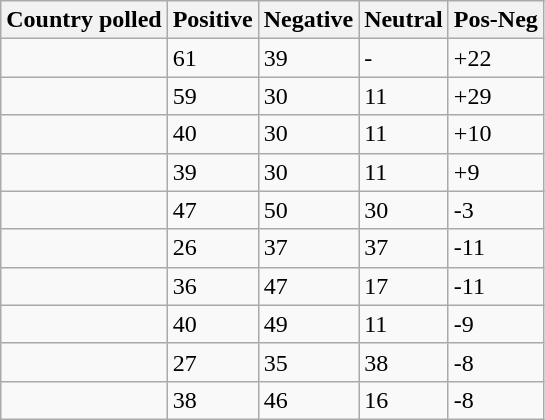<table class="wikitable sortable" style="border:1px black; float:center; margin-left:1em;">
<tr>
<th>Country polled</th>
<th>Positive</th>
<th>Negative</th>
<th>Neutral</th>
<th>Pos-Neg</th>
</tr>
<tr>
<td></td>
<td>61</td>
<td>39</td>
<td>-</td>
<td><span>+22</span></td>
</tr>
<tr>
<td></td>
<td>59</td>
<td>30</td>
<td>11</td>
<td><span>+29</span></td>
</tr>
<tr>
<td></td>
<td>40</td>
<td>30</td>
<td>11</td>
<td><span>+10</span></td>
</tr>
<tr>
<td></td>
<td>39</td>
<td>30</td>
<td>11</td>
<td><span>+9</span></td>
</tr>
<tr>
<td></td>
<td>47</td>
<td>50</td>
<td>30</td>
<td><span>-3</span></td>
</tr>
<tr>
<td></td>
<td>26</td>
<td>37</td>
<td>37</td>
<td><span>-11</span></td>
</tr>
<tr>
<td></td>
<td>36</td>
<td>47</td>
<td>17</td>
<td><span>-11</span></td>
</tr>
<tr>
<td></td>
<td>40</td>
<td>49</td>
<td>11</td>
<td><span>-9</span></td>
</tr>
<tr>
<td></td>
<td>27</td>
<td>35</td>
<td>38</td>
<td><span>-8</span></td>
</tr>
<tr>
<td></td>
<td>38</td>
<td>46</td>
<td>16</td>
<td><span>-8</span></td>
</tr>
</table>
